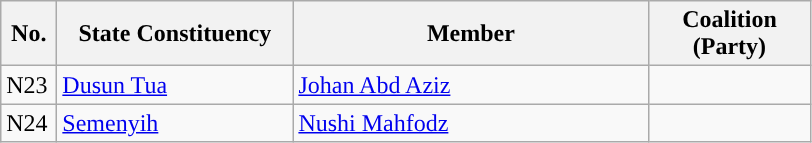<table class="wikitable">
<tr>
<th width="30">No.</th>
<th width="150">State Constituency</th>
<th width="230">Member</th>
<th width="100">Coalition (Party)</th>
</tr>
<tr>
<td>N23</td>
<td><a href='#'>Dusun Tua</a></td>
<td><a href='#'>Johan Abd Aziz</a></td>
<td></td>
</tr>
<tr>
<td>N24</td>
<td><a href='#'>Semenyih</a></td>
<td><a href='#'>Nushi Mahfodz</a></td>
<td></td>
</tr>
</table>
